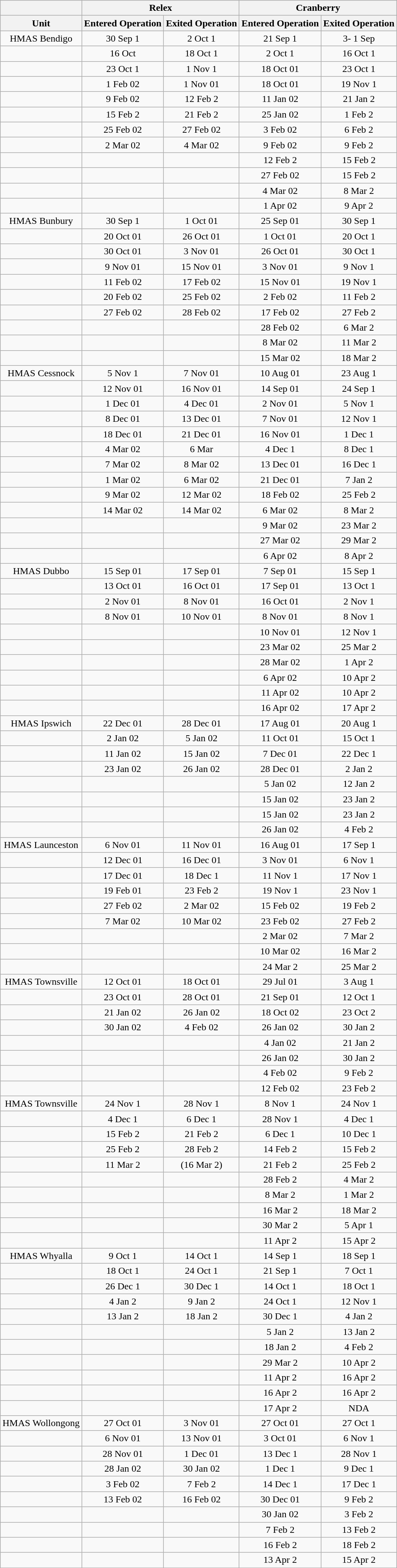<table class="wikitable" style="text-align:center;" border="1">
<tr>
<th scope="col" colspan="1"></th>
<th scope="col" colspan="2">Relex</th>
<th scope="col" colspan="2">Cranberry</th>
</tr>
<tr>
<th>Unit</th>
<th>Entered Operation</th>
<th>Exited Operation</th>
<th>Entered Operation</th>
<th>Exited Operation</th>
</tr>
<tr>
<td>HMAS Bendigo</td>
<td>30 Sep 1</td>
<td>2 Oct 1</td>
<td>21 Sep 1</td>
<td>3- 1 Sep</td>
</tr>
<tr>
<td></td>
<td>16 Oct</td>
<td>18 Oct 1</td>
<td>2 Oct 1</td>
<td>16 Oct 1</td>
</tr>
<tr>
<td></td>
<td>23 Oct 1</td>
<td>1 Nov 1</td>
<td>18 Oct 01</td>
<td>23 Oct 1</td>
</tr>
<tr>
<td></td>
<td>1 Feb 02</td>
<td>1 Nov 01</td>
<td>18 Oct 01</td>
<td>19 Nov 1</td>
</tr>
<tr>
<td></td>
<td>9 Feb 02</td>
<td>12 Feb 2</td>
<td>11 Jan 02</td>
<td>21 Jan 2</td>
</tr>
<tr>
<td></td>
<td>15 Feb 2</td>
<td>21 Feb 2</td>
<td>25 Jan 02</td>
<td>1 Feb 2</td>
</tr>
<tr>
<td></td>
<td>25 Feb 02</td>
<td>27 Feb 02</td>
<td>3 Feb 02</td>
<td>6 Feb 2</td>
</tr>
<tr>
<td></td>
<td>2 Mar 02</td>
<td>4 Mar 02</td>
<td>9 Feb 02</td>
<td>9 Feb 2</td>
</tr>
<tr>
<td></td>
<td></td>
<td></td>
<td>12 Feb 2</td>
<td>15 Feb 2</td>
</tr>
<tr>
<td></td>
<td></td>
<td></td>
<td>27 Feb 02</td>
<td>15 Feb 2</td>
</tr>
<tr>
<td></td>
<td></td>
<td></td>
<td>4 Mar 02</td>
<td>8 Mar 2</td>
</tr>
<tr>
<td></td>
<td></td>
<td></td>
<td>1 Apr 02</td>
<td>9 Apr 2</td>
</tr>
<tr>
<td>HMAS Bunbury</td>
<td>30 Sep 1</td>
<td>1 Oct 01</td>
<td>25 Sep 01</td>
<td>30 Sep 1</td>
</tr>
<tr>
<td></td>
<td>20 Oct 01</td>
<td>26 Oct 01</td>
<td>1 Oct 01</td>
<td>20 Oct 1</td>
</tr>
<tr>
<td></td>
<td>30 Oct 01</td>
<td>3 Nov 01</td>
<td>26 Oct 01</td>
<td>30 Oct 1</td>
</tr>
<tr>
<td></td>
<td>9 Nov 01</td>
<td>15 Nov 01</td>
<td>3 Nov 01</td>
<td>9 Nov 1</td>
</tr>
<tr>
<td></td>
<td>11 Feb 02</td>
<td>17 Feb 02</td>
<td>15 Nov 01</td>
<td>19 Nov 1</td>
</tr>
<tr>
<td></td>
<td>20 Feb 02</td>
<td>25 Feb 02</td>
<td>2 Feb 02</td>
<td>11 Feb 2</td>
</tr>
<tr>
<td></td>
<td>27 Feb 02</td>
<td>28 Feb 02</td>
<td>17 Feb 02</td>
<td>27 Feb 2</td>
</tr>
<tr>
<td></td>
<td></td>
<td></td>
<td>28 Feb 02</td>
<td>6 Mar 2</td>
</tr>
<tr>
<td></td>
<td></td>
<td></td>
<td>8 Mar 02</td>
<td>11 Mar 2</td>
</tr>
<tr>
<td></td>
<td></td>
<td></td>
<td>15 Mar 02</td>
<td>18 Mar 2</td>
</tr>
<tr>
<td>HMAS Cessnock</td>
<td>5 Nov 1</td>
<td>7 Nov 01</td>
<td>10 Aug 01</td>
<td>23 Aug 1</td>
</tr>
<tr>
<td></td>
<td>12 Nov 01</td>
<td>16 Nov 01</td>
<td>14 Sep 01</td>
<td>24 Sep 1</td>
</tr>
<tr>
<td></td>
<td>1 Dec 01</td>
<td>4 Dec 01</td>
<td>2 Nov 01</td>
<td>5 Nov 1</td>
</tr>
<tr>
<td></td>
<td>8 Dec 01</td>
<td>13 Dec 01</td>
<td>7 Nov 01</td>
<td>12 Nov 1</td>
</tr>
<tr>
<td></td>
<td>18 Dec 01</td>
<td>21 Dec 01</td>
<td>16 Nov 01</td>
<td>1 Dec 1</td>
</tr>
<tr>
<td></td>
<td>4 Mar 02</td>
<td>6 Mar</td>
<td>4 Dec 1</td>
<td>8 Dec 1</td>
</tr>
<tr>
<td></td>
<td>7 Mar 02</td>
<td>8 Mar 02</td>
<td>13 Dec 01</td>
<td>16 Dec 1</td>
</tr>
<tr>
<td></td>
<td>1 Mar 02</td>
<td>6 Mar 02</td>
<td>21 Dec 01</td>
<td>7 Jan 2</td>
</tr>
<tr>
<td></td>
<td>9 Mar 02</td>
<td>12 Mar 02</td>
<td>18 Feb 02</td>
<td>25 Feb 2</td>
</tr>
<tr>
<td></td>
<td>14 Mar 02</td>
<td>14 Mar 02</td>
<td>6 Mar 02</td>
<td>8 Mar 2</td>
</tr>
<tr>
<td></td>
<td></td>
<td></td>
<td>9 Mar 02</td>
<td>23 Mar 2</td>
</tr>
<tr>
<td></td>
<td></td>
<td></td>
<td>27 Mar 02</td>
<td>29 Mar 2</td>
</tr>
<tr>
<td></td>
<td></td>
<td></td>
<td>6 Apr 02</td>
<td>8 Apr 2</td>
</tr>
<tr>
<td>HMAS Dubbo</td>
<td>15 Sep 01</td>
<td>17 Sep 01</td>
<td>7 Sep 01</td>
<td>15 Sep 1</td>
</tr>
<tr>
<td></td>
<td>13 Oct 01</td>
<td>16 Oct 01</td>
<td>17 Sep 01</td>
<td>13 Oct 1</td>
</tr>
<tr>
<td></td>
<td>2 Nov 01</td>
<td>8 Nov 01</td>
<td>16 Oct 01</td>
<td>2 Nov 1</td>
</tr>
<tr>
<td></td>
<td>8 Nov 01</td>
<td>10 Nov 01</td>
<td>8 Nov 01</td>
<td>8 Nov 1</td>
</tr>
<tr>
<td></td>
<td></td>
<td></td>
<td>10 Nov 01</td>
<td>12 Nov 1</td>
</tr>
<tr>
<td></td>
<td></td>
<td></td>
<td>23 Mar 02</td>
<td>25 Mar 2</td>
</tr>
<tr>
<td></td>
<td></td>
<td></td>
<td>28 Mar 02</td>
<td>1 Apr 2</td>
</tr>
<tr>
<td></td>
<td></td>
<td></td>
<td>6 Apr 02</td>
<td>10 Apr 2</td>
</tr>
<tr>
<td></td>
<td></td>
<td></td>
<td>11 Apr 02</td>
<td>10 Apr 2</td>
</tr>
<tr>
<td></td>
<td></td>
<td></td>
<td>16 Apr 02</td>
<td>17 Apr 2</td>
</tr>
<tr>
<td>HMAS Ipswich</td>
<td>22 Dec 01</td>
<td>28 Dec 01</td>
<td>17 Aug 01</td>
<td>20 Aug 1</td>
</tr>
<tr>
<td></td>
<td>2 Jan 02</td>
<td>5 Jan 02</td>
<td>11 Oct 01</td>
<td>15 Oct 1</td>
</tr>
<tr>
<td></td>
<td>11 Jan 02</td>
<td>15 Jan 02</td>
<td>7 Dec 01</td>
<td>22 Dec 1</td>
</tr>
<tr>
<td></td>
<td>23 Jan 02</td>
<td>26 Jan 02</td>
<td>28 Dec 01</td>
<td>2 Jan 2</td>
</tr>
<tr>
<td></td>
<td></td>
<td></td>
<td>5 Jan 02</td>
<td>12 Jan 2</td>
</tr>
<tr>
<td></td>
<td></td>
<td></td>
<td>15 Jan 02</td>
<td>23 Jan 2</td>
</tr>
<tr>
<td></td>
<td></td>
<td></td>
<td>15 Jan 02</td>
<td>23 Jan 2</td>
</tr>
<tr>
<td></td>
<td></td>
<td></td>
<td>26 Jan 02</td>
<td>4 Feb 2</td>
</tr>
<tr>
<td>HMAS Launceston</td>
<td>6 Nov 01</td>
<td>11 Nov 01</td>
<td>16 Aug 01</td>
<td>17 Sep 1</td>
</tr>
<tr>
<td></td>
<td>12 Dec 01</td>
<td>16 Dec 01</td>
<td>3 Nov 01</td>
<td>6 Nov 1</td>
</tr>
<tr>
<td></td>
<td>17 Dec 01</td>
<td>18 Dec 1</td>
<td>11 Nov 1</td>
<td>17 Nov 1</td>
</tr>
<tr>
<td></td>
<td>19 Feb 01</td>
<td>23 Feb 2</td>
<td>19 Nov 1</td>
<td>23 Nov 1</td>
</tr>
<tr>
<td></td>
<td>27 Feb 02</td>
<td>2 Mar 02</td>
<td>15 Feb 02</td>
<td>19 Feb 2</td>
</tr>
<tr>
<td></td>
<td>7 Mar 02</td>
<td>10 Mar 02</td>
<td>23 Feb 02</td>
<td>27 Feb 2</td>
</tr>
<tr>
<td></td>
<td></td>
<td></td>
<td>2 Mar 02</td>
<td>7 Mar 2</td>
</tr>
<tr>
<td></td>
<td></td>
<td></td>
<td>10 Mar 02</td>
<td>16 Mar 2</td>
</tr>
<tr>
<td></td>
<td></td>
<td></td>
<td>24 Mar 2</td>
<td>25 Mar 2</td>
</tr>
<tr>
<td>HMAS Townsville</td>
<td>12 Oct 01</td>
<td>18 Oct 01</td>
<td>29 Jul 01</td>
<td>3 Aug 1</td>
</tr>
<tr>
<td></td>
<td>23 Oct 01</td>
<td>28 Oct 01</td>
<td>21 Sep 01</td>
<td>12 Oct 1</td>
</tr>
<tr>
<td></td>
<td>21 Jan 02</td>
<td>26 Jan 02</td>
<td>18 Oct 02</td>
<td>23 Oct 2</td>
</tr>
<tr>
<td></td>
<td>30 Jan 02</td>
<td>4 Feb 02</td>
<td>26 Jan 02</td>
<td>30 Jan 2</td>
</tr>
<tr>
<td></td>
<td></td>
<td></td>
<td>4 Jan 02</td>
<td>21 Jan 2</td>
</tr>
<tr>
<td></td>
<td></td>
<td></td>
<td>26 Jan 02</td>
<td>30 Jan 2</td>
</tr>
<tr>
<td></td>
<td></td>
<td></td>
<td>4 Feb 02</td>
<td>9 Feb 2</td>
</tr>
<tr>
<td></td>
<td></td>
<td></td>
<td>12 Feb 02</td>
<td>23 Feb 2</td>
</tr>
<tr>
<td>HMAS Townsville</td>
<td>24 Nov 1</td>
<td>28 Nov 1</td>
<td>8 Nov 1</td>
<td>24 Nov 1</td>
</tr>
<tr>
<td></td>
<td>4 Dec 1</td>
<td>6 Dec 1</td>
<td>28 Nov 1</td>
<td>4 Dec 1</td>
</tr>
<tr>
<td></td>
<td>15 Feb 2</td>
<td>21 Feb 2</td>
<td>6 Dec 1</td>
<td>10 Dec 1</td>
</tr>
<tr>
<td></td>
<td>25 Feb 2</td>
<td>28 Feb 2</td>
<td>14 Feb 2</td>
<td>15 Feb 2</td>
</tr>
<tr>
<td></td>
<td>11 Mar 2</td>
<td>(16 Mar 2)</td>
<td>21 Feb 2</td>
<td>25 Feb 2</td>
</tr>
<tr>
<td></td>
<td></td>
<td></td>
<td>28 Feb 2</td>
<td>4 Mar 2</td>
</tr>
<tr>
<td></td>
<td></td>
<td></td>
<td>8 Mar 2</td>
<td>1 Mar 2</td>
</tr>
<tr>
<td></td>
<td></td>
<td></td>
<td>16 Mar 2</td>
<td>18 Mar 2</td>
</tr>
<tr>
<td></td>
<td></td>
<td></td>
<td>30 Mar 2</td>
<td>5 Apr 1</td>
</tr>
<tr>
<td></td>
<td></td>
<td></td>
<td>11 Apr 2</td>
<td>15 Apr 2</td>
</tr>
<tr>
<td>HMAS Whyalla</td>
<td>9 Oct 1</td>
<td>14 Oct 1</td>
<td>14 Sep 1</td>
<td>18 Sep 1</td>
</tr>
<tr>
<td></td>
<td>18 Oct 1</td>
<td>24 Oct 1</td>
<td>21 Sep 1</td>
<td>7 Oct 1</td>
</tr>
<tr>
<td></td>
<td>26 Dec 1</td>
<td>30 Dec 1</td>
<td>14 Oct 1</td>
<td>18 Oct 1</td>
</tr>
<tr>
<td></td>
<td>4 Jan 2</td>
<td>9 Jan 2</td>
<td>24 Oct 1</td>
<td>12 Nov 1</td>
</tr>
<tr>
<td></td>
<td>13 Jan 2</td>
<td>18 Jan 2</td>
<td>30 Dec 1</td>
<td>4 Jan 2</td>
</tr>
<tr>
<td></td>
<td></td>
<td></td>
<td>5 Jan 2</td>
<td>13 Jan 2</td>
</tr>
<tr>
<td></td>
<td></td>
<td></td>
<td>18 Jan 2</td>
<td>4 Feb 2</td>
</tr>
<tr>
<td></td>
<td></td>
<td></td>
<td>29 Mar 2</td>
<td>10 Apr 2</td>
</tr>
<tr>
<td></td>
<td></td>
<td></td>
<td>11 Apr 2</td>
<td>16 Apr 2</td>
</tr>
<tr>
<td></td>
<td></td>
<td></td>
<td>16 Apr 2</td>
<td>16 Apr 2</td>
</tr>
<tr>
<td></td>
<td></td>
<td></td>
<td>17 Apr 2</td>
<td>NDA</td>
</tr>
<tr>
<td>HMAS Wollongong</td>
<td>27 Oct 01</td>
<td>3 Nov 01</td>
<td>27 Oct 01</td>
<td>27 Oct 1</td>
</tr>
<tr>
<td></td>
<td>6 Nov 01</td>
<td>13 Nov 01</td>
<td>3 Oct 01</td>
<td>6 Nov 1</td>
</tr>
<tr>
<td></td>
<td>28 Nov 01</td>
<td>1 Dec 01</td>
<td>13 Dec 1</td>
<td>28 Nov 1</td>
</tr>
<tr>
<td></td>
<td>28 Jan 02</td>
<td>30 Jan 02</td>
<td>1 Dec 1</td>
<td>9 Dec 1</td>
</tr>
<tr>
<td></td>
<td>3 Feb 02</td>
<td>7 Feb 2</td>
<td>14 Dec 1</td>
<td>17 Dec 1</td>
</tr>
<tr>
<td></td>
<td>13 Feb 02</td>
<td>16 Feb 02</td>
<td>30 Dec 01</td>
<td>9 Feb 2</td>
</tr>
<tr>
<td></td>
<td></td>
<td></td>
<td>30 Jan 02</td>
<td>3 Feb 2</td>
</tr>
<tr>
<td></td>
<td></td>
<td></td>
<td>7 Feb 2</td>
<td>13 Feb 2</td>
</tr>
<tr>
<td></td>
<td></td>
<td></td>
<td>16 Feb 2</td>
<td>18 Feb 2</td>
</tr>
<tr>
<td></td>
<td></td>
<td></td>
<td>13 Apr 2</td>
<td>15 Apr 2</td>
</tr>
<tr>
</tr>
</table>
